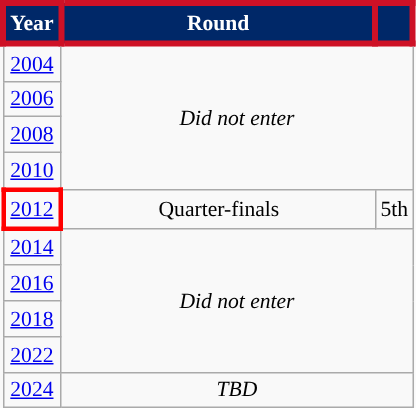<table class="wikitable" style="text-align: center; font-size:90%">
<tr style="color:white;">
<th style="background:#002868; border: 4px solid #CE1126; ">Year</th>
<th style="background:#002868; border: 4px solid #CE1126; width:200px">Round</th>
<th style="background:#002868; border: 4px solid #CE1126;"></th>
</tr>
<tr>
<td><a href='#'>2004</a></td>
<td colspan="2" rowspan="4"><em>Did not enter</em></td>
</tr>
<tr>
<td><a href='#'>2006</a></td>
</tr>
<tr>
<td><a href='#'>2008</a></td>
</tr>
<tr>
<td><a href='#'>2010</a></td>
</tr>
<tr>
<td style="border: 3px solid red"><a href='#'>2012</a></td>
<td>Quarter-finals</td>
<td>5th</td>
</tr>
<tr>
<td><a href='#'>2014</a></td>
<td colspan="2" rowspan="4"><em>Did not enter</em></td>
</tr>
<tr>
<td><a href='#'>2016</a></td>
</tr>
<tr>
<td><a href='#'>2018</a></td>
</tr>
<tr>
<td><a href='#'>2022</a></td>
</tr>
<tr>
<td><a href='#'>2024</a></td>
<td colspan="2"><em>TBD</em></td>
</tr>
</table>
